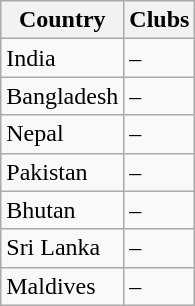<table class="wikitable plainrowheaders sortable">
<tr>
<th scope="col">Country</th>
<th scope="col">Clubs</th>
</tr>
<tr>
<td> India</td>
<td>–</td>
</tr>
<tr>
<td> Bangladesh</td>
<td>–</td>
</tr>
<tr>
<td> Nepal</td>
<td>–</td>
</tr>
<tr>
<td> Pakistan</td>
<td>–</td>
</tr>
<tr>
<td> Bhutan</td>
<td>–</td>
</tr>
<tr>
<td> Sri Lanka</td>
<td>–</td>
</tr>
<tr>
<td> Maldives</td>
<td>–</td>
</tr>
</table>
